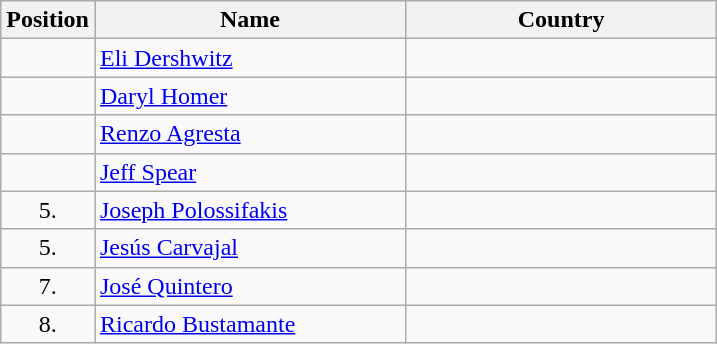<table class="wikitable">
<tr>
<th width="20">Position</th>
<th width="200">Name</th>
<th width="200">Country</th>
</tr>
<tr>
<td align="center"></td>
<td><a href='#'>Eli Dershwitz</a></td>
<td></td>
</tr>
<tr>
<td align="center"></td>
<td><a href='#'>Daryl Homer</a></td>
<td></td>
</tr>
<tr>
<td align="center"></td>
<td><a href='#'>Renzo Agresta</a></td>
<td></td>
</tr>
<tr>
<td align="center"></td>
<td><a href='#'>Jeff Spear</a></td>
<td></td>
</tr>
<tr>
<td align="center">5.</td>
<td><a href='#'>Joseph Polossifakis</a></td>
<td></td>
</tr>
<tr>
<td align="center">5.</td>
<td><a href='#'>Jesús Carvajal</a></td>
<td></td>
</tr>
<tr>
<td align="center">7.</td>
<td><a href='#'>José Quintero</a></td>
<td></td>
</tr>
<tr>
<td align="center">8.</td>
<td><a href='#'>Ricardo Bustamante</a></td>
<td></td>
</tr>
</table>
